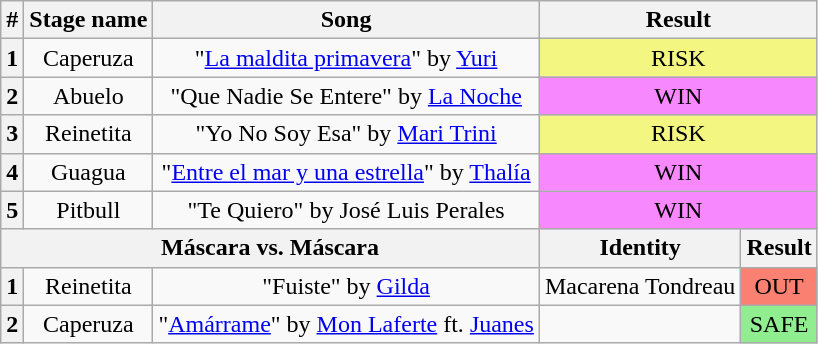<table class="wikitable plainrowheaders" style="text-align: center;">
<tr>
<th>#</th>
<th>Stage name</th>
<th>Song</th>
<th colspan=2>Result</th>
</tr>
<tr>
<th>1</th>
<td>Caperuza</td>
<td>"<a href='#'>La maldita primavera</a>" by <a href='#'>Yuri</a></td>
<td colspan=2 bgcolor=#F3F781>RISK</td>
</tr>
<tr>
<th>2</th>
<td>Abuelo</td>
<td>"Que Nadie Se Entere" by <a href='#'>La Noche</a></td>
<td colspan=2 bgcolor=#F888FD>WIN</td>
</tr>
<tr>
<th>3</th>
<td>Reinetita</td>
<td>"Yo No Soy Esa" by <a href='#'>Mari Trini</a></td>
<td colspan=2 bgcolor=#F3F781>RISK</td>
</tr>
<tr>
<th>4</th>
<td>Guagua</td>
<td>"<a href='#'>Entre el mar y una estrella</a>" by <a href='#'>Thalía</a></td>
<td colspan=2 bgcolor=#F888FD>WIN</td>
</tr>
<tr>
<th>5</th>
<td>Pitbull</td>
<td>"Te Quiero" by José Luis Perales</td>
<td colspan=2 bgcolor=#F888FD>WIN</td>
</tr>
<tr>
<th colspan="3">Máscara vs. Máscara</th>
<th>Identity</th>
<th>Result</th>
</tr>
<tr>
<th>1</th>
<td>Reinetita</td>
<td>"Fuiste" by <a href='#'>Gilda</a></td>
<td>Macarena Tondreau</td>
<td bgcolor=salmon>OUT</td>
</tr>
<tr>
<th>2</th>
<td>Caperuza</td>
<td>"<a href='#'>Amárrame</a>" by <a href='#'>Mon Laferte</a> ft. <a href='#'>Juanes</a></td>
<td></td>
<td bgcolor=lightgreen>SAFE</td>
</tr>
</table>
